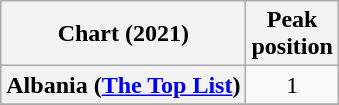<table class="wikitable sortable plainrowheaders" style="text-align:center">
<tr>
<th scope="col">Chart (2021)</th>
<th scope="col">Peak<br>position</th>
</tr>
<tr>
<th scope="row">Albania (<a href='#'>The Top List</a>)</th>
<td>1</td>
</tr>
<tr>
</tr>
</table>
